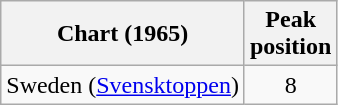<table class="wikitable">
<tr>
<th>Chart (1965)</th>
<th>Peak<br>position</th>
</tr>
<tr>
<td>Sweden (<a href='#'>Svensktoppen</a>)</td>
<td align="center">8</td>
</tr>
</table>
